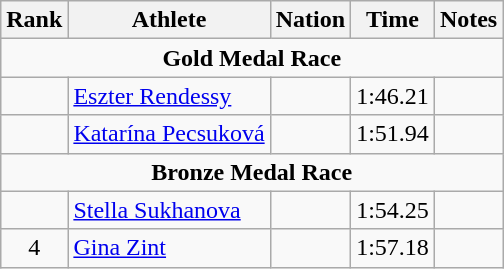<table class="wikitable sortable" style="text-align:center;">
<tr>
<th>Rank</th>
<th>Athlete</th>
<th>Nation</th>
<th>Time</th>
<th>Notes</th>
</tr>
<tr>
<td colspan=5><strong>Gold Medal Race</strong></td>
</tr>
<tr>
<td></td>
<td align=left><a href='#'>Eszter Rendessy</a></td>
<td align=left></td>
<td>1:46.21</td>
<td></td>
</tr>
<tr>
<td></td>
<td align=left><a href='#'>Katarína Pecsuková</a></td>
<td align=left></td>
<td>1:51.94</td>
<td></td>
</tr>
<tr>
<td colspan=5><strong>Bronze Medal Race</strong></td>
</tr>
<tr>
<td></td>
<td align=left><a href='#'>Stella Sukhanova</a></td>
<td align=left></td>
<td>1:54.25</td>
<td></td>
</tr>
<tr>
<td>4</td>
<td align=left><a href='#'>Gina Zint</a></td>
<td align=left></td>
<td>1:57.18</td>
<td></td>
</tr>
</table>
